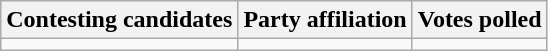<table class="wikitable sortable">
<tr>
<th>Contesting candidates</th>
<th>Party affiliation</th>
<th>Votes polled</th>
</tr>
<tr>
<td></td>
<td></td>
<td></td>
</tr>
</table>
